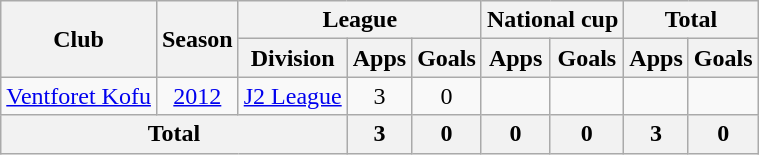<table class="wikitable" style="text-align:center">
<tr>
<th rowspan="2">Club</th>
<th rowspan="2">Season</th>
<th colspan="3">League</th>
<th colspan="2">National cup</th>
<th colspan="2">Total</th>
</tr>
<tr>
<th>Division</th>
<th>Apps</th>
<th>Goals</th>
<th>Apps</th>
<th>Goals</th>
<th>Apps</th>
<th>Goals</th>
</tr>
<tr>
<td><a href='#'>Ventforet Kofu</a></td>
<td><a href='#'>2012</a></td>
<td><a href='#'>J2 League</a></td>
<td>3</td>
<td>0</td>
<td></td>
<td></td>
<td></td>
<td></td>
</tr>
<tr>
<th colspan="3">Total</th>
<th>3</th>
<th>0</th>
<th>0</th>
<th>0</th>
<th>3</th>
<th>0</th>
</tr>
</table>
